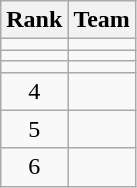<table class=wikitable style="text-align:center;">
<tr>
<th>Rank</th>
<th>Team</th>
</tr>
<tr>
<td></td>
<td align=left></td>
</tr>
<tr>
<td></td>
<td align=left></td>
</tr>
<tr>
<td></td>
<td align=left></td>
</tr>
<tr>
<td>4</td>
<td align=left></td>
</tr>
<tr>
<td>5</td>
<td align=left></td>
</tr>
<tr>
<td>6</td>
<td align=left></td>
</tr>
</table>
